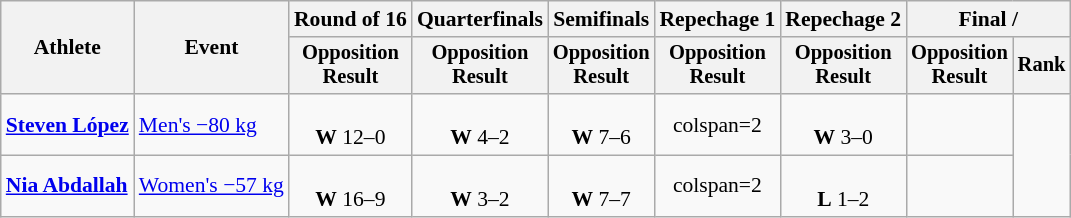<table class=wikitable style=font-size:90%;text-align:center>
<tr>
<th rowspan=2>Athlete</th>
<th rowspan=2>Event</th>
<th>Round of 16</th>
<th>Quarterfinals</th>
<th>Semifinals</th>
<th>Repechage 1</th>
<th>Repechage 2</th>
<th colspan=2>Final / </th>
</tr>
<tr style=font-size:95%>
<th>Opposition<br>Result</th>
<th>Opposition<br>Result</th>
<th>Opposition<br>Result</th>
<th>Opposition<br>Result</th>
<th>Opposition<br>Result</th>
<th>Opposition<br>Result</th>
<th>Rank</th>
</tr>
<tr>
<td align=left><strong><a href='#'>Steven López</a></strong></td>
<td align=left><a href='#'>Men's −80 kg</a></td>
<td><br><strong>W</strong> 12–0</td>
<td><br><strong>W</strong> 4–2</td>
<td><br><strong>W</strong> 7–6</td>
<td>colspan=2 </td>
<td><br><strong>W</strong> 3–0</td>
<td></td>
</tr>
<tr>
<td align=left><strong><a href='#'>Nia Abdallah</a></strong></td>
<td align=left><a href='#'>Women's −57 kg</a></td>
<td><br><strong>W</strong> 16–9</td>
<td><br><strong>W</strong> 3–2</td>
<td><br><strong>W</strong> 7–7 </td>
<td>colspan=2 </td>
<td><br><strong>L</strong> 1–2</td>
<td></td>
</tr>
</table>
